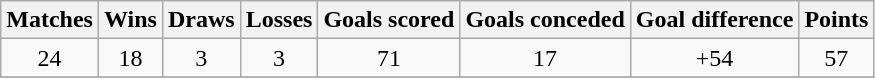<table class="wikitable" | style="text-align:center;">
<tr>
<th>Matches</th>
<th>Wins</th>
<th>Draws</th>
<th>Losses</th>
<th>Goals scored</th>
<th>Goals conceded</th>
<th>Goal difference</th>
<th>Points</th>
</tr>
<tr>
<td>24</td>
<td>18</td>
<td>3</td>
<td>3</td>
<td>71</td>
<td>17</td>
<td>+54</td>
<td>57</td>
</tr>
<tr>
</tr>
</table>
